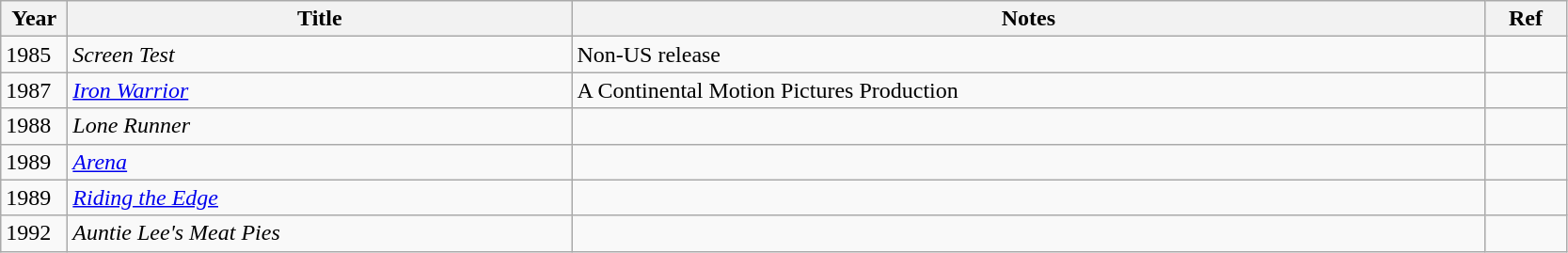<table class="wikitable sortable">
<tr>
<th width="40">Year</th>
<th width="350">Title</th>
<th width="640">Notes</th>
<th width="50" scope="Col" class="unsortable">Ref</th>
</tr>
<tr>
<td>1985</td>
<td> <em>Screen Test</em></td>
<td>Non-US release</td>
<td></td>
</tr>
<tr>
<td>1987</td>
<td> <em><a href='#'>Iron Warrior</a></em></td>
<td>A Continental Motion Pictures Production</td>
<td></td>
</tr>
<tr>
<td>1988</td>
<td> <em>Lone Runner</em></td>
<td></td>
<td></td>
</tr>
<tr>
<td>1989</td>
<td> <em><a href='#'>Arena</a></em></td>
<td></td>
<td></td>
</tr>
<tr>
<td>1989</td>
<td> <em><a href='#'>Riding the Edge</a></em></td>
<td></td>
<td></td>
</tr>
<tr>
<td>1992</td>
<td> <em>Auntie Lee's Meat Pies</em></td>
<td></td>
<td></td>
</tr>
</table>
